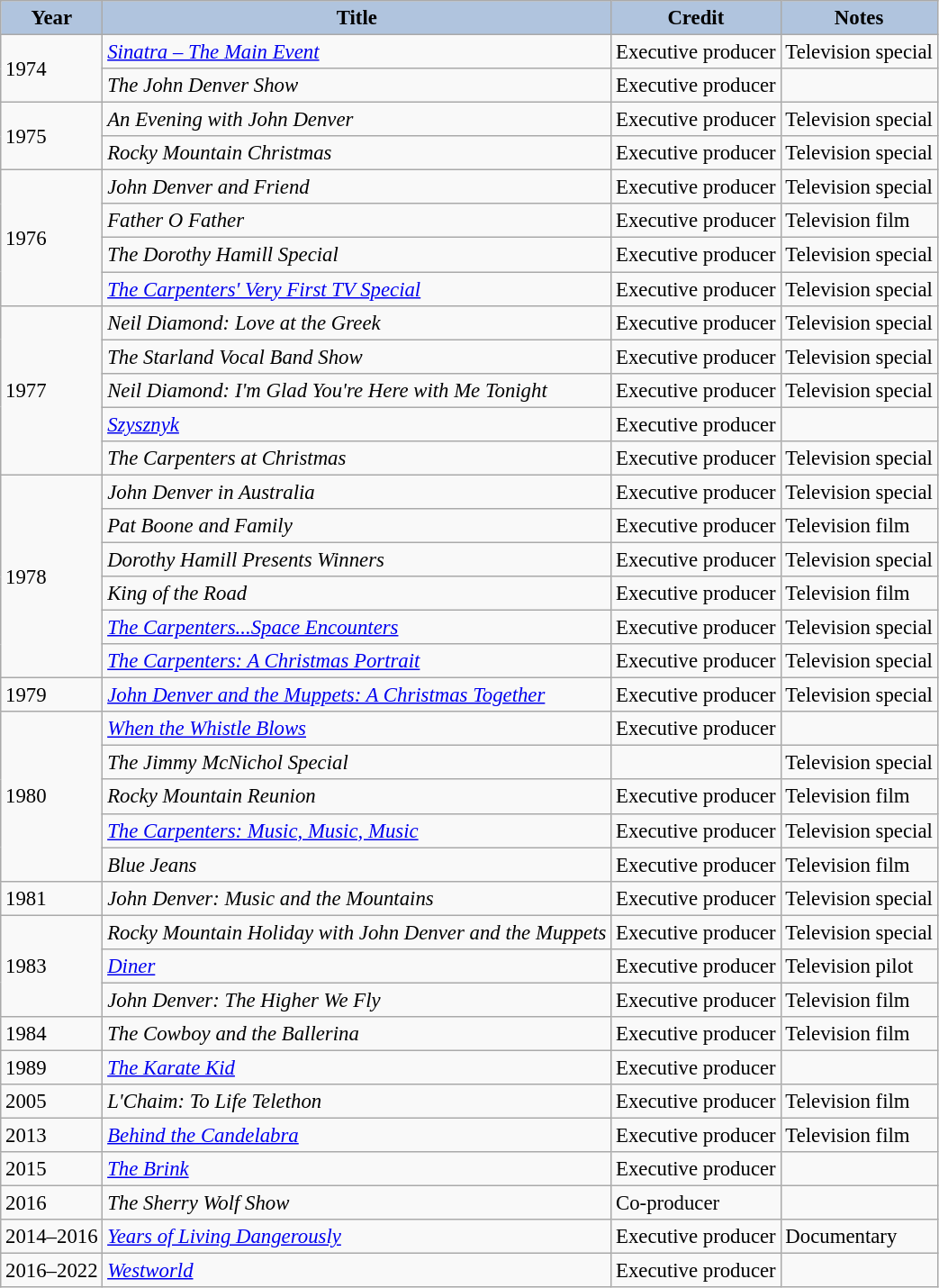<table class="wikitable" style="font-size:95%;">
<tr>
<th style="background:#B0C4DE;">Year</th>
<th style="background:#B0C4DE;">Title</th>
<th style="background:#B0C4DE;">Credit</th>
<th style="background:#B0C4DE;">Notes</th>
</tr>
<tr>
<td rowspan=2>1974</td>
<td><em><a href='#'>Sinatra – The Main Event</a></em></td>
<td>Executive producer</td>
<td>Television special</td>
</tr>
<tr>
<td><em>The John Denver Show</em></td>
<td>Executive producer</td>
<td></td>
</tr>
<tr>
<td rowspan=2>1975</td>
<td><em>An Evening with John Denver</em></td>
<td>Executive producer</td>
<td>Television special</td>
</tr>
<tr>
<td><em>Rocky Mountain Christmas</em></td>
<td>Executive producer</td>
<td>Television special</td>
</tr>
<tr>
<td rowspan=4>1976</td>
<td><em>John Denver and Friend</em></td>
<td>Executive producer</td>
<td>Television special</td>
</tr>
<tr>
<td><em>Father O Father</em></td>
<td>Executive producer</td>
<td>Television film</td>
</tr>
<tr>
<td><em>The Dorothy Hamill Special</em></td>
<td>Executive producer</td>
<td>Television special</td>
</tr>
<tr>
<td><em><a href='#'>The Carpenters' Very First TV Special</a></em></td>
<td>Executive producer</td>
<td>Television special</td>
</tr>
<tr>
<td rowspan=5>1977</td>
<td><em>Neil Diamond: Love at the Greek</em></td>
<td>Executive producer</td>
<td>Television special</td>
</tr>
<tr>
<td><em>The Starland Vocal Band Show</em></td>
<td>Executive producer</td>
<td>Television special</td>
</tr>
<tr>
<td><em>Neil Diamond: I'm Glad You're Here with Me Tonight</em></td>
<td>Executive producer</td>
<td>Television special</td>
</tr>
<tr>
<td><em><a href='#'>Szysznyk</a></em></td>
<td>Executive producer</td>
<td></td>
</tr>
<tr>
<td><em>The Carpenters at Christmas</em></td>
<td>Executive producer</td>
<td>Television special</td>
</tr>
<tr>
<td rowspan=6>1978</td>
<td><em>John Denver in Australia</em></td>
<td>Executive producer</td>
<td>Television special</td>
</tr>
<tr>
<td><em>Pat Boone and Family</em></td>
<td>Executive producer</td>
<td>Television film</td>
</tr>
<tr>
<td><em>Dorothy Hamill Presents Winners</em></td>
<td>Executive producer</td>
<td>Television special</td>
</tr>
<tr>
<td><em>King of the Road</em></td>
<td>Executive producer</td>
<td>Television film</td>
</tr>
<tr>
<td><em><a href='#'>The Carpenters...Space Encounters</a></em></td>
<td>Executive producer</td>
<td>Television special</td>
</tr>
<tr>
<td><em><a href='#'>The Carpenters: A Christmas Portrait</a></em></td>
<td>Executive producer</td>
<td>Television special</td>
</tr>
<tr>
<td>1979</td>
<td><em><a href='#'>John Denver and the Muppets: A Christmas Together</a></em></td>
<td>Executive producer</td>
<td>Television special</td>
</tr>
<tr>
<td rowspan=5>1980</td>
<td><em><a href='#'>When the Whistle Blows</a></em></td>
<td>Executive producer</td>
<td></td>
</tr>
<tr>
<td><em>The Jimmy McNichol Special</em></td>
<td></td>
<td>Television special</td>
</tr>
<tr>
<td><em>Rocky Mountain Reunion</em></td>
<td>Executive producer</td>
<td>Television film</td>
</tr>
<tr>
<td><em><a href='#'>The Carpenters: Music, Music, Music</a></em></td>
<td>Executive producer</td>
<td>Television special</td>
</tr>
<tr>
<td><em>Blue Jeans</em></td>
<td>Executive producer</td>
<td>Television film</td>
</tr>
<tr>
<td>1981</td>
<td><em>John Denver: Music and the Mountains</em></td>
<td>Executive producer</td>
<td>Television special</td>
</tr>
<tr>
<td rowspan=3>1983</td>
<td><em>Rocky Mountain Holiday with John Denver and the Muppets</em></td>
<td>Executive producer</td>
<td>Television special</td>
</tr>
<tr>
<td><em><a href='#'>Diner</a></em></td>
<td>Executive producer</td>
<td>Television pilot</td>
</tr>
<tr>
<td><em>John Denver: The Higher We Fly</em></td>
<td>Executive producer</td>
<td>Television film</td>
</tr>
<tr>
<td>1984</td>
<td><em>The Cowboy and the Ballerina</em></td>
<td>Executive producer</td>
<td>Television film</td>
</tr>
<tr>
<td>1989</td>
<td><em><a href='#'>The Karate Kid</a></em></td>
<td>Executive producer</td>
<td></td>
</tr>
<tr>
<td>2005</td>
<td><em>L'Chaim: To Life Telethon</em></td>
<td>Executive producer</td>
<td>Television film</td>
</tr>
<tr>
<td>2013</td>
<td><em><a href='#'>Behind the Candelabra</a></em></td>
<td>Executive producer</td>
<td>Television film</td>
</tr>
<tr>
<td>2015</td>
<td><em><a href='#'>The Brink</a></em></td>
<td>Executive producer</td>
<td></td>
</tr>
<tr>
<td>2016</td>
<td><em>The Sherry Wolf Show</em></td>
<td>Co-producer</td>
<td></td>
</tr>
<tr>
<td>2014–2016</td>
<td><em><a href='#'>Years of Living Dangerously</a></em></td>
<td>Executive producer</td>
<td>Documentary</td>
</tr>
<tr>
<td>2016–2022</td>
<td><em><a href='#'>Westworld</a></em></td>
<td>Executive producer</td>
<td></td>
</tr>
</table>
